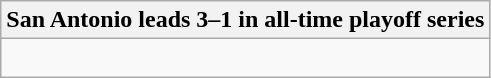<table class="wikitable collapsible collapsed">
<tr>
<th>San Antonio leads 3–1 in all-time playoff series</th>
</tr>
<tr>
<td><br>


</td>
</tr>
</table>
